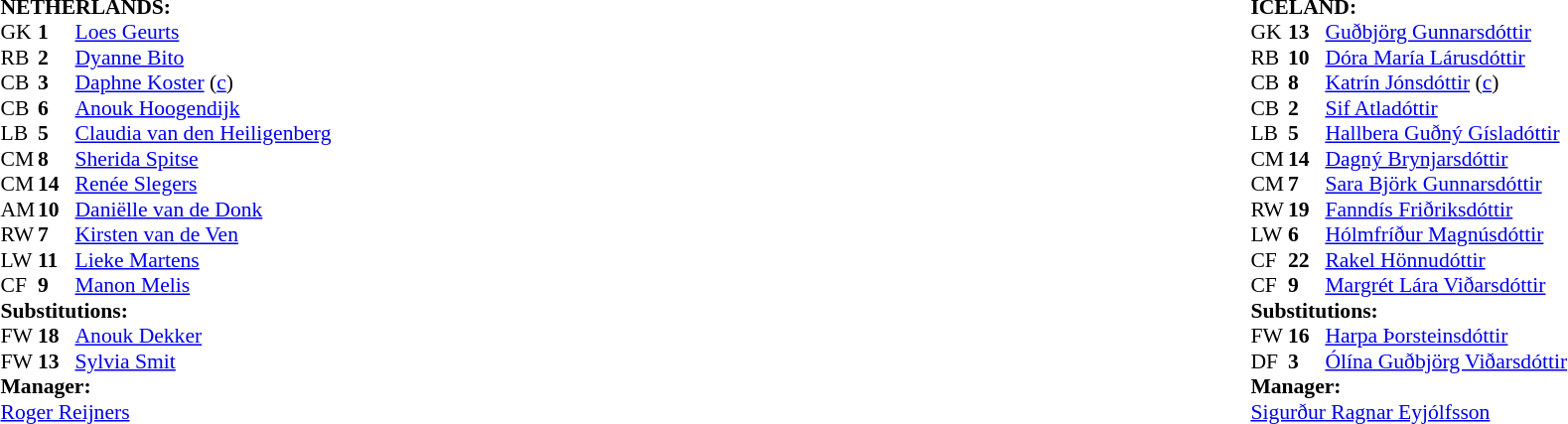<table width="100%">
<tr>
<td valign="top" width="50%"><br><table style="font-size: 90%" cellspacing="0" cellpadding="0">
<tr>
<td colspan=4><br><strong>NETHERLANDS:</strong></td>
</tr>
<tr>
<th width=25></th>
<th width=25></th>
</tr>
<tr>
<td>GK</td>
<td><strong>1</strong></td>
<td><a href='#'>Loes Geurts</a></td>
</tr>
<tr>
<td>RB</td>
<td><strong>2</strong></td>
<td><a href='#'>Dyanne Bito</a></td>
</tr>
<tr>
<td>CB</td>
<td><strong>3</strong></td>
<td><a href='#'>Daphne Koster</a> (<a href='#'>c</a>)</td>
<td></td>
</tr>
<tr>
<td>CB</td>
<td><strong>6</strong></td>
<td><a href='#'>Anouk Hoogendijk</a></td>
</tr>
<tr>
<td>LB</td>
<td><strong>5</strong></td>
<td><a href='#'>Claudia van den Heiligenberg</a></td>
</tr>
<tr>
<td>CM</td>
<td><strong>8</strong></td>
<td><a href='#'>Sherida Spitse</a></td>
</tr>
<tr>
<td>CM</td>
<td><strong>14</strong></td>
<td><a href='#'>Renée Slegers</a></td>
<td></td>
<td></td>
</tr>
<tr>
<td>AM</td>
<td><strong>10</strong></td>
<td><a href='#'>Daniëlle van de Donk</a></td>
</tr>
<tr>
<td>RW</td>
<td><strong>7</strong></td>
<td><a href='#'>Kirsten van de Ven</a></td>
<td></td>
<td></td>
</tr>
<tr>
<td>LW</td>
<td><strong>11</strong></td>
<td><a href='#'>Lieke Martens</a></td>
</tr>
<tr>
<td>CF</td>
<td><strong>9</strong></td>
<td><a href='#'>Manon Melis</a></td>
</tr>
<tr>
<td colspan=3><strong>Substitutions:</strong></td>
</tr>
<tr>
<td>FW</td>
<td><strong>18</strong></td>
<td><a href='#'>Anouk Dekker</a></td>
<td></td>
<td></td>
</tr>
<tr>
<td>FW</td>
<td><strong>13</strong></td>
<td><a href='#'>Sylvia Smit</a></td>
<td></td>
<td></td>
</tr>
<tr>
<td colspan=3><strong>Manager:</strong></td>
</tr>
<tr>
<td colspan=3><a href='#'>Roger Reijners</a></td>
</tr>
</table>
</td>
<td valign="top"></td>
<td valign="top" width="50%"><br><table style="font-size: 90%" cellspacing="0" cellpadding="0" align="center">
<tr>
<td colspan=4><br><strong>ICELAND:</strong></td>
</tr>
<tr>
<th width=25></th>
<th width=25></th>
</tr>
<tr>
<td>GK</td>
<td><strong>13</strong></td>
<td><a href='#'>Guðbjörg Gunnarsdóttir</a></td>
</tr>
<tr>
<td>RB</td>
<td><strong>10</strong></td>
<td><a href='#'>Dóra María Lárusdóttir</a></td>
</tr>
<tr>
<td>CB</td>
<td><strong>8</strong></td>
<td><a href='#'>Katrín Jónsdóttir</a> (<a href='#'>c</a>)</td>
</tr>
<tr>
<td>CB</td>
<td><strong>2</strong></td>
<td><a href='#'>Sif Atladóttir</a></td>
</tr>
<tr>
<td>LB</td>
<td><strong>5</strong></td>
<td><a href='#'>Hallbera Guðný Gísladóttir</a></td>
</tr>
<tr>
<td>CM</td>
<td><strong>14</strong></td>
<td><a href='#'>Dagný Brynjarsdóttir</a></td>
</tr>
<tr>
<td>CM</td>
<td><strong>7</strong></td>
<td><a href='#'>Sara Björk Gunnarsdóttir</a></td>
</tr>
<tr>
<td>RW</td>
<td><strong>19</strong></td>
<td><a href='#'>Fanndís Friðriksdóttir</a></td>
<td></td>
<td></td>
</tr>
<tr>
<td>LW</td>
<td><strong>6</strong></td>
<td><a href='#'>Hólmfríður Magnúsdóttir</a></td>
<td></td>
</tr>
<tr>
<td>CF</td>
<td><strong>22</strong></td>
<td><a href='#'>Rakel Hönnudóttir</a></td>
</tr>
<tr>
<td>CF</td>
<td><strong>9</strong></td>
<td><a href='#'>Margrét Lára Viðarsdóttir</a></td>
<td></td>
<td></td>
</tr>
<tr>
<td colspan=3><strong>Substitutions:</strong></td>
</tr>
<tr>
<td>FW</td>
<td><strong>16</strong></td>
<td><a href='#'>Harpa Þorsteinsdóttir</a></td>
<td></td>
<td></td>
</tr>
<tr>
<td>DF</td>
<td><strong>3</strong></td>
<td><a href='#'>Ólína Guðbjörg Viðarsdóttir</a></td>
<td></td>
<td></td>
</tr>
<tr>
<td colspan=3><strong>Manager:</strong></td>
</tr>
<tr>
<td colspan=3><a href='#'>Sigurður Ragnar Eyjólfsson</a></td>
</tr>
</table>
</td>
</tr>
</table>
